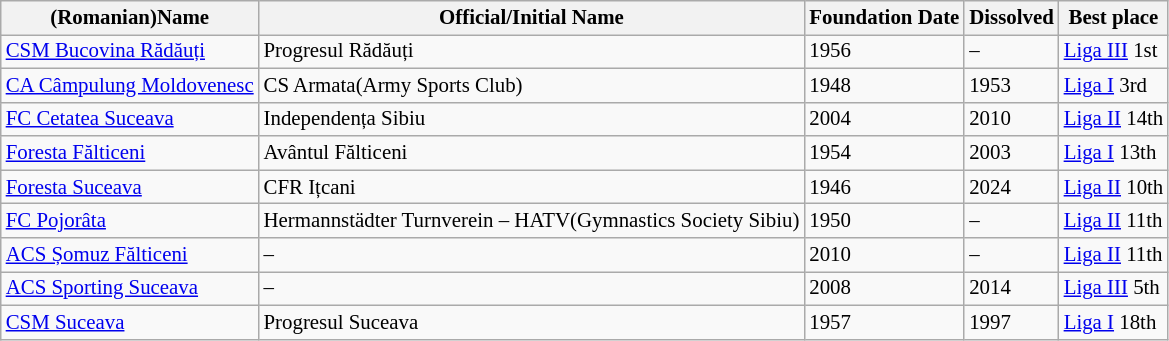<table class="wikitable sortable mw-collapsible" style=" font-size: 87%;">
<tr>
<th>(Romanian)Name</th>
<th>Official/Initial Name</th>
<th>Foundation Date</th>
<th>Dissolved</th>
<th>Best place</th>
</tr>
<tr>
<td><a href='#'>CSM Bucovina Rădăuți</a></td>
<td>Progresul Rădăuți</td>
<td>1956</td>
<td>–</td>
<td><a href='#'>Liga III</a> 1st</td>
</tr>
<tr>
<td><a href='#'>CA Câmpulung Moldovenesc</a></td>
<td>CS Armata(Army Sports Club)</td>
<td>1948</td>
<td>1953</td>
<td><a href='#'>Liga I</a> 3rd</td>
</tr>
<tr>
<td><a href='#'>FC Cetatea Suceava</a></td>
<td>Independența Sibiu</td>
<td>2004</td>
<td>2010</td>
<td><a href='#'>Liga II</a> 14th</td>
</tr>
<tr>
<td><a href='#'>Foresta Fălticeni</a></td>
<td>Avântul Fălticeni</td>
<td>1954</td>
<td>2003</td>
<td><a href='#'>Liga I</a> 13th</td>
</tr>
<tr>
<td><a href='#'>Foresta Suceava</a></td>
<td>CFR Ițcani</td>
<td>1946</td>
<td>2024</td>
<td><a href='#'>Liga II</a> 10th</td>
</tr>
<tr>
<td><a href='#'>FC Pojorâta</a></td>
<td>Hermannstädter Turnverein – HATV(Gymnastics Society Sibiu)</td>
<td>1950</td>
<td>–</td>
<td><a href='#'>Liga II</a> 11th</td>
</tr>
<tr>
<td><a href='#'>ACS Șomuz Fălticeni</a></td>
<td>–</td>
<td>2010</td>
<td>–</td>
<td><a href='#'>Liga II</a> 11th</td>
</tr>
<tr>
<td><a href='#'>ACS Sporting Suceava</a></td>
<td>–</td>
<td>2008</td>
<td>2014</td>
<td><a href='#'>Liga III</a> 5th</td>
</tr>
<tr>
<td><a href='#'>CSM Suceava</a></td>
<td>Progresul Suceava</td>
<td>1957</td>
<td>1997</td>
<td><a href='#'>Liga I</a> 18th</td>
</tr>
</table>
